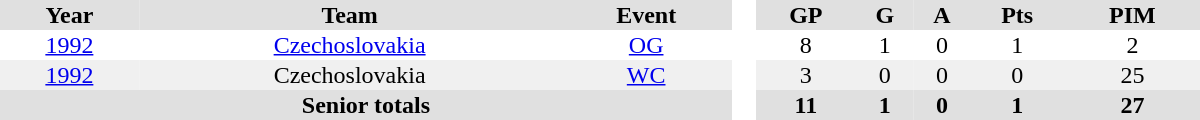<table border="0" cellpadding="1" cellspacing="0" style="text-align:center; width:50em">
<tr ALIGN="center" bgcolor="#e0e0e0">
<th>Year</th>
<th>Team</th>
<th>Event</th>
<th rowspan="99" bgcolor="#ffffff"> </th>
<th>GP</th>
<th>G</th>
<th>A</th>
<th>Pts</th>
<th>PIM</th>
</tr>
<tr>
<td><a href='#'>1992</a></td>
<td><a href='#'>Czechoslovakia</a></td>
<td><a href='#'>OG</a></td>
<td>8</td>
<td>1</td>
<td>0</td>
<td>1</td>
<td>2</td>
</tr>
<tr bgcolor="#f0f0f0">
<td><a href='#'>1992</a></td>
<td>Czechoslovakia</td>
<td><a href='#'>WC</a></td>
<td>3</td>
<td>0</td>
<td>0</td>
<td>0</td>
<td>25</td>
</tr>
<tr bgcolor="#e0e0e0">
<th colspan=3>Senior totals</th>
<th>11</th>
<th>1</th>
<th>0</th>
<th>1</th>
<th>27</th>
</tr>
</table>
